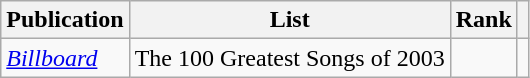<table class="sortable wikitable">
<tr>
<th>Publication</th>
<th>List</th>
<th>Rank</th>
<th class="unsortable"></th>
</tr>
<tr>
<td><em><a href='#'>Billboard</a></em></td>
<td>The 100 Greatest Songs of 2003</td>
<td></td>
<td></td>
</tr>
</table>
